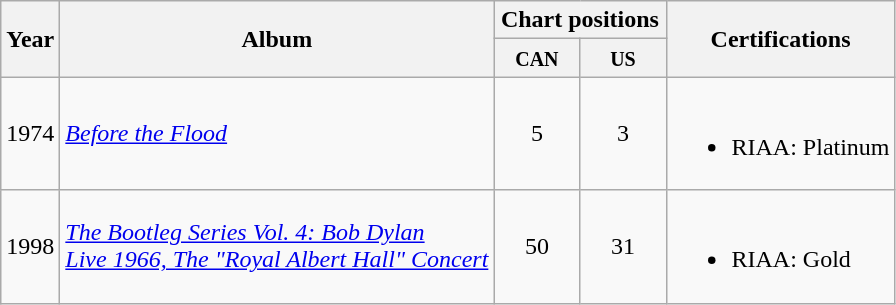<table class="wikitable">
<tr>
<th rowspan="2">Year</th>
<th rowspan="2">Album</th>
<th colspan="2">Chart positions</th>
<th rowspan="2">Certifications</th>
</tr>
<tr>
<th style="width:50px;"><small>CAN</small></th>
<th style="width:50px;"><small>US</small></th>
</tr>
<tr>
<td>1974</td>
<td><em><a href='#'>Before the Flood</a></em></td>
<td style="text-align:center;">5</td>
<td style="text-align:center;">3</td>
<td><br><ul><li>RIAA: Platinum</li></ul></td>
</tr>
<tr>
<td>1998</td>
<td><em><a href='#'>The Bootleg Series Vol. 4: Bob Dylan<br>Live 1966, The "Royal Albert Hall" Concert</a></em></td>
<td style="text-align:center;">50</td>
<td style="text-align:center;">31</td>
<td><br><ul><li>RIAA: Gold</li></ul></td>
</tr>
</table>
